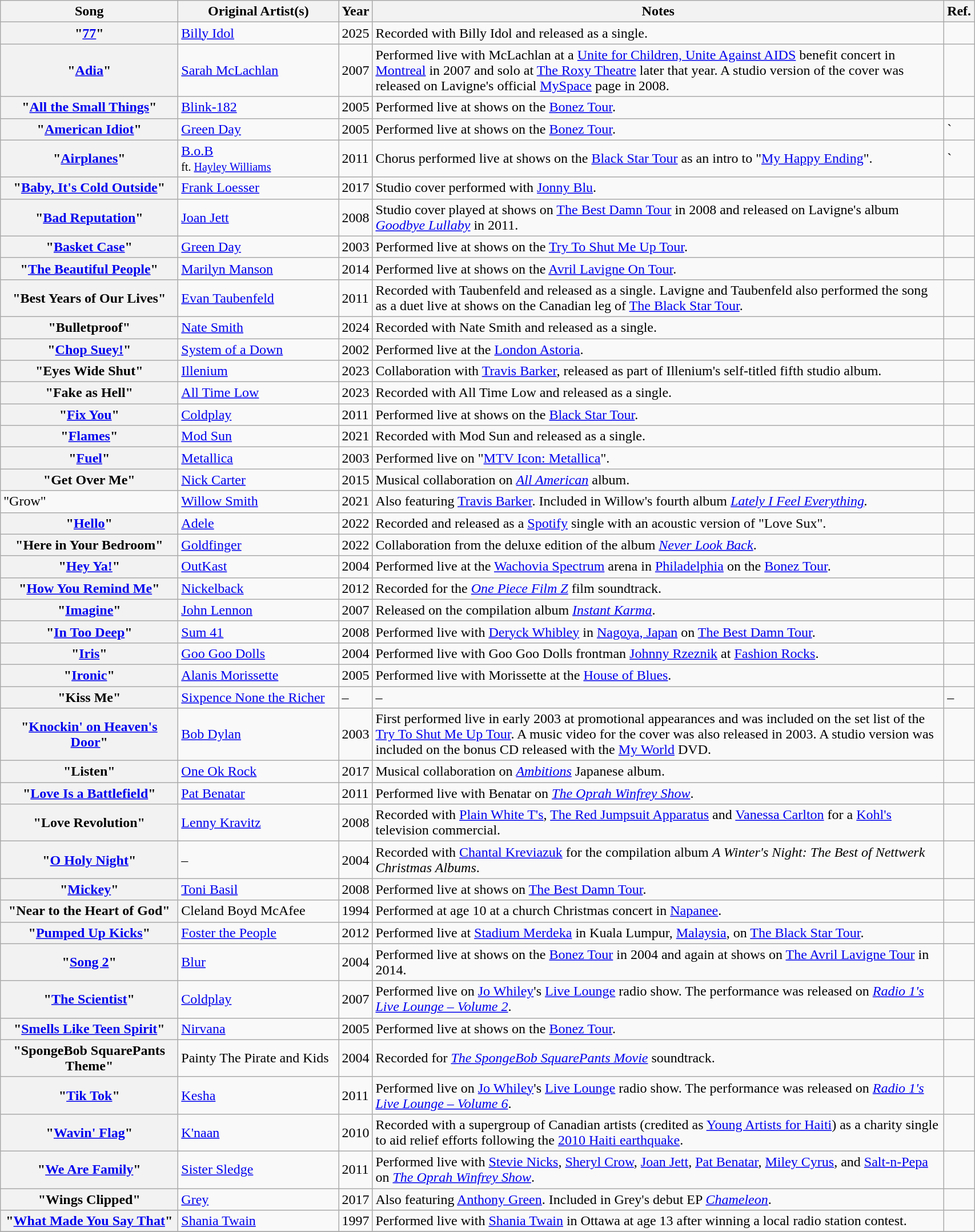<table class="wikitable sortable plainrowheaders" style="text-align:left; width:90%;">
<tr>
<th scope="col" style="width:200px;">Song</th>
<th scope="col " style="width:180px;">Original Artist(s)</th>
<th scope="col">Year</th>
<th scope="col">Notes</th>
<th scope="col" class="unsortable">Ref.</th>
</tr>
<tr>
<th scope=row>"<a href='#'>77</a>"</th>
<td><a href='#'>Billy Idol</a></td>
<td>2025</td>
<td>Recorded with Billy Idol and released as a single.</td>
<td></td>
</tr>
<tr>
<th scope=row>"<a href='#'>Adia</a>"</th>
<td><a href='#'>Sarah McLachlan</a></td>
<td>2007</td>
<td>Performed live with McLachlan at a <a href='#'>Unite for Children, Unite Against AIDS</a> benefit concert in <a href='#'>Montreal</a> in 2007 and solo at <a href='#'>The Roxy Theatre</a> later that year. A studio version of the cover was released on Lavigne's official <a href='#'>MySpace</a> page in 2008.</td>
<td></td>
</tr>
<tr>
<th scope=row>"<a href='#'>All the Small Things</a>"</th>
<td><a href='#'>Blink-182</a></td>
<td>2005</td>
<td>Performed live at shows on the <a href='#'>Bonez Tour</a>.</td>
<td></td>
</tr>
<tr>
<th scope=row>"<a href='#'>American Idiot</a>"</th>
<td><a href='#'>Green Day</a></td>
<td>2005</td>
<td>Performed live at shows on the <a href='#'>Bonez Tour</a>.</td>
<td>`</td>
</tr>
<tr>
<th scope=row>"<a href='#'>Airplanes</a>"</th>
<td><a href='#'>B.o.B</a><br><small>ft. <a href='#'>Hayley Williams</a></small></td>
<td>2011</td>
<td>Chorus performed live at shows on the <a href='#'>Black Star Tour</a> as an intro to "<a href='#'>My Happy Ending</a>".</td>
<td>`</td>
</tr>
<tr>
<th scope=row>"<a href='#'>Baby, It's Cold Outside</a>"</th>
<td><a href='#'>Frank Loesser</a></td>
<td>2017</td>
<td>Studio cover performed with <a href='#'>Jonny Blu</a>.</td>
<td></td>
</tr>
<tr>
<th scope=row>"<a href='#'>Bad Reputation</a>"</th>
<td><a href='#'>Joan Jett</a></td>
<td>2008</td>
<td>Studio cover played at shows on <a href='#'>The Best Damn Tour</a> in 2008 and released on Lavigne's album <em><a href='#'>Goodbye Lullaby</a></em> in 2011.</td>
<td></td>
</tr>
<tr>
<th scope=row>"<a href='#'>Basket Case</a>"</th>
<td><a href='#'>Green Day</a></td>
<td>2003</td>
<td>Performed live at shows on the <a href='#'>Try To Shut Me Up Tour</a>.</td>
<td></td>
</tr>
<tr>
<th scope=row>"<a href='#'>The Beautiful People</a>"</th>
<td><a href='#'>Marilyn Manson</a></td>
<td>2014</td>
<td>Performed live at shows on the <a href='#'>Avril Lavigne On Tour</a>.</td>
<td></td>
</tr>
<tr>
<th scope=row>"Best Years of Our Lives"</th>
<td><a href='#'>Evan Taubenfeld</a></td>
<td>2011</td>
<td>Recorded with Taubenfeld and released as a single. Lavigne and Taubenfeld also performed the song as a duet live at shows on the Canadian leg of <a href='#'>The Black Star Tour</a>.</td>
<td></td>
</tr>
<tr>
<th scope=row>"Bulletproof"</th>
<td><a href='#'>Nate Smith</a></td>
<td>2024</td>
<td>Recorded with Nate Smith and released as a single.</td>
<td></td>
</tr>
<tr>
<th scope=row>"<a href='#'>Chop Suey!</a>"</th>
<td><a href='#'>System of a Down</a></td>
<td>2002</td>
<td>Performed live at the <a href='#'>London Astoria</a>.</td>
<td></td>
</tr>
<tr>
<th scope=row>"Eyes Wide Shut"</th>
<td><a href='#'>Illenium</a></td>
<td>2023</td>
<td>Collaboration with <a href='#'>Travis Barker</a>, released as part of Illenium's self-titled fifth studio album.</td>
<td></td>
</tr>
<tr>
<th scope=row>"Fake as Hell"</th>
<td><a href='#'>All Time Low</a></td>
<td>2023</td>
<td>Recorded with All Time Low and released as a single.</td>
<td></td>
</tr>
<tr>
<th scope=row>"<a href='#'>Fix You</a>"</th>
<td><a href='#'>Coldplay</a></td>
<td>2011</td>
<td>Performed live at shows on the <a href='#'>Black Star Tour</a>.</td>
<td></td>
</tr>
<tr>
<th scope="row">"<a href='#'>Flames</a>"</th>
<td><a href='#'>Mod Sun</a></td>
<td>2021</td>
<td>Recorded with Mod Sun and released as a single.</td>
<td></td>
</tr>
<tr>
<th scope=row>"<a href='#'>Fuel</a>"</th>
<td><a href='#'>Metallica</a></td>
<td>2003</td>
<td>Performed live on "<a href='#'>MTV Icon: Metallica</a>".</td>
<td></td>
</tr>
<tr>
<th scope=row>"Get Over Me"</th>
<td><a href='#'>Nick Carter</a></td>
<td>2015</td>
<td>Musical collaboration on <em><a href='#'>All American</a></em> album.</td>
<td></td>
</tr>
<tr>
<td>"Grow"</td>
<td><a href='#'>Willow Smith</a></td>
<td>2021</td>
<td>Also featuring <a href='#'>Travis Barker</a>. Included in Willow's fourth album <em><a href='#'>Lately I Feel Everything</a>.</em></td>
<td></td>
</tr>
<tr>
<th scope=row>"<a href='#'>Hello</a>"</th>
<td><a href='#'>Adele</a></td>
<td>2022</td>
<td>Recorded and released as a <a href='#'>Spotify</a> single with an acoustic version of "Love Sux".</td>
<td></td>
</tr>
<tr>
<th scope=row>"Here in Your Bedroom"</th>
<td><a href='#'>Goldfinger</a></td>
<td>2022</td>
<td>Collaboration from the deluxe edition of the album <em><a href='#'>Never Look Back</a></em>.</td>
<td></td>
</tr>
<tr>
<th scope=row>"<a href='#'>Hey Ya!</a>"</th>
<td><a href='#'>OutKast</a></td>
<td>2004</td>
<td>Performed live at the <a href='#'>Wachovia Spectrum</a> arena in <a href='#'>Philadelphia</a> on the <a href='#'>Bonez Tour</a>.</td>
<td></td>
</tr>
<tr>
<th scope=row>"<a href='#'>How You Remind Me</a>"</th>
<td><a href='#'>Nickelback</a></td>
<td>2012</td>
<td>Recorded for the <em><a href='#'>One Piece Film Z</a></em> film soundtrack.</td>
<td></td>
</tr>
<tr>
<th scope=row>"<a href='#'>Imagine</a>"</th>
<td><a href='#'>John Lennon</a></td>
<td>2007</td>
<td>Released on the compilation album <em><a href='#'>Instant Karma</a></em>.</td>
<td></td>
</tr>
<tr>
<th scope=row>"<a href='#'>In Too Deep</a>"</th>
<td><a href='#'>Sum 41</a></td>
<td>2008</td>
<td>Performed live with <a href='#'>Deryck Whibley</a> in <a href='#'>Nagoya, Japan</a> on <a href='#'>The Best Damn Tour</a>.</td>
<td></td>
</tr>
<tr>
<th scope=row>"<a href='#'>Iris</a>"</th>
<td><a href='#'>Goo Goo Dolls</a></td>
<td>2004</td>
<td>Performed live with Goo Goo Dolls frontman <a href='#'>Johnny Rzeznik</a> at <a href='#'>Fashion Rocks</a>.</td>
<td></td>
</tr>
<tr>
<th scope=row>"<a href='#'>Ironic</a>"</th>
<td><a href='#'>Alanis Morissette</a></td>
<td>2005</td>
<td>Performed live with Morissette at the <a href='#'>House of Blues</a>.</td>
<td></td>
</tr>
<tr>
<th scope=row>"Kiss Me"</th>
<td><a href='#'>Sixpence None the Richer</a></td>
<td>–</td>
<td>–</td>
<td>–</td>
</tr>
<tr>
<th scope=row>"<a href='#'>Knockin' on Heaven's Door</a>"</th>
<td><a href='#'>Bob Dylan</a></td>
<td>2003</td>
<td>First performed live in early 2003 at promotional appearances and was included on the set list of the <a href='#'>Try To Shut Me Up Tour</a>. A music video for the cover was also released in 2003. A studio version was included on the bonus CD released with the <a href='#'>My World</a> DVD.</td>
<td></td>
</tr>
<tr>
<th scope=row>"Listen"</th>
<td><a href='#'>One Ok Rock</a></td>
<td>2017</td>
<td>Musical collaboration on <em><a href='#'>Ambitions</a></em> Japanese album.</td>
<td></td>
</tr>
<tr>
<th scope=row>"<a href='#'>Love Is a Battlefield</a>"</th>
<td><a href='#'>Pat Benatar</a></td>
<td>2011</td>
<td>Performed live with Benatar on <em><a href='#'>The Oprah Winfrey Show</a></em>.</td>
<td></td>
</tr>
<tr>
<th scope=row>"Love Revolution"</th>
<td><a href='#'>Lenny Kravitz</a></td>
<td>2008</td>
<td>Recorded with <a href='#'>Plain White T's</a>, <a href='#'>The Red Jumpsuit Apparatus</a> and <a href='#'>Vanessa Carlton</a> for a <a href='#'>Kohl's</a> television commercial.</td>
<td></td>
</tr>
<tr>
<th scope=row>"<a href='#'>O Holy Night</a>"</th>
<td>–</td>
<td>2004</td>
<td>Recorded with <a href='#'>Chantal Kreviazuk</a> for the compilation album <em>A Winter's Night: The Best of Nettwerk Christmas Albums</em>.</td>
<td></td>
</tr>
<tr>
<th scope=row>"<a href='#'>Mickey</a>"</th>
<td><a href='#'>Toni Basil</a></td>
<td>2008</td>
<td>Performed live at shows on <a href='#'>The Best Damn Tour</a>.</td>
<td></td>
</tr>
<tr>
<th scope=row>"Near to the Heart of God"</th>
<td>Cleland Boyd McAfee</td>
<td>1994</td>
<td>Performed at age 10 at a church Christmas concert in <a href='#'>Napanee</a>.</td>
<td></td>
</tr>
<tr>
<th scope=row>"<a href='#'>Pumped Up Kicks</a>"</th>
<td><a href='#'>Foster the People</a></td>
<td>2012</td>
<td>Performed live at <a href='#'>Stadium Merdeka</a> in Kuala Lumpur, <a href='#'>Malaysia</a>, on <a href='#'>The Black Star Tour</a>.</td>
<td></td>
</tr>
<tr>
<th scope=row>"<a href='#'>Song 2</a>"</th>
<td><a href='#'>Blur</a></td>
<td>2004</td>
<td>Performed live at shows on the <a href='#'>Bonez Tour</a> in 2004 and again at shows on <a href='#'>The Avril Lavigne Tour</a> in 2014.</td>
<td></td>
</tr>
<tr>
<th scope=row>"<a href='#'>The Scientist</a>"</th>
<td><a href='#'>Coldplay</a></td>
<td>2007</td>
<td>Performed live on <a href='#'>Jo Whiley</a>'s <a href='#'>Live Lounge</a> radio show. The performance was released on <em><a href='#'>Radio 1's Live Lounge&nbsp;– Volume 2</a></em>.</td>
<td></td>
</tr>
<tr>
<th scope=row>"<a href='#'>Smells Like Teen Spirit</a>"</th>
<td><a href='#'>Nirvana</a></td>
<td>2005</td>
<td>Performed live at shows on the <a href='#'>Bonez Tour</a>.</td>
<td></td>
</tr>
<tr>
<th scope=row>"SpongeBob SquarePants Theme"</th>
<td>Painty The Pirate and Kids</td>
<td>2004</td>
<td>Recorded for <em><a href='#'>The SpongeBob SquarePants Movie</a></em> soundtrack.</td>
<td></td>
</tr>
<tr>
<th scope=row>"<a href='#'>Tik Tok</a>"</th>
<td><a href='#'>Kesha</a></td>
<td>2011</td>
<td>Performed live on <a href='#'>Jo Whiley</a>'s <a href='#'>Live Lounge</a> radio show. The performance was released on <em><a href='#'>Radio 1's Live Lounge&nbsp;– Volume 6</a></em>.</td>
<td></td>
</tr>
<tr>
<th scope=row>"<a href='#'>Wavin' Flag</a>"</th>
<td><a href='#'>K'naan</a></td>
<td>2010</td>
<td>Recorded with a supergroup of Canadian artists (credited as <a href='#'>Young Artists for Haiti</a>) as a charity single to aid relief efforts following the <a href='#'>2010 Haiti earthquake</a>.</td>
<td></td>
</tr>
<tr>
<th scope=row>"<a href='#'>We Are Family</a>"</th>
<td><a href='#'>Sister Sledge</a></td>
<td>2011</td>
<td>Performed live with <a href='#'>Stevie Nicks</a>, <a href='#'>Sheryl Crow</a>, <a href='#'>Joan Jett</a>, <a href='#'>Pat Benatar</a>, <a href='#'>Miley Cyrus</a>, and <a href='#'>Salt-n-Pepa</a> on <em><a href='#'>The Oprah Winfrey Show</a></em>.</td>
<td></td>
</tr>
<tr>
<th scope=row>"Wings Clipped"</th>
<td><a href='#'>Grey</a></td>
<td>2017</td>
<td>Also featuring <a href='#'>Anthony Green</a>. Included in Grey's debut EP <em><a href='#'>Chameleon</a></em>.</td>
<td></td>
</tr>
<tr>
<th scope=row>"<a href='#'>What Made You Say That</a>"</th>
<td><a href='#'>Shania Twain</a></td>
<td>1997</td>
<td>Performed live with <a href='#'>Shania Twain</a> in Ottawa at age 13 after winning a local radio station contest.</td>
<td></td>
</tr>
<tr>
</tr>
</table>
